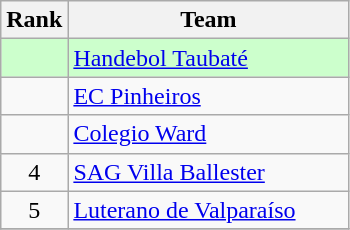<table class=wikitable style="text-align:center;">
<tr>
<th>Rank</th>
<th width=180>Team</th>
</tr>
<tr bgcolor=#CCFFCC>
<td></td>
<td align=left> <a href='#'>Handebol Taubaté</a></td>
</tr>
<tr>
<td></td>
<td align=left> <a href='#'>EC Pinheiros</a></td>
</tr>
<tr>
<td></td>
<td align=left> <a href='#'>Colegio Ward</a></td>
</tr>
<tr>
<td>4</td>
<td align=left> <a href='#'>SAG Villa Ballester</a></td>
</tr>
<tr>
<td>5</td>
<td align=left> <a href='#'>Luterano de Valparaíso</a></td>
</tr>
<tr>
</tr>
</table>
